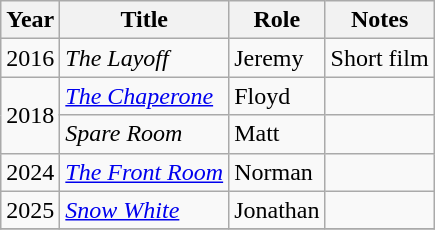<table class="wikitable">
<tr>
<th>Year</th>
<th>Title</th>
<th>Role</th>
<th>Notes</th>
</tr>
<tr>
<td>2016</td>
<td><em>The Layoff</em></td>
<td>Jeremy</td>
<td>Short film</td>
</tr>
<tr>
<td rowspan="2">2018</td>
<td><em><a href='#'>The Chaperone</a></em></td>
<td>Floyd</td>
<td></td>
</tr>
<tr>
<td><em>Spare Room</em></td>
<td>Matt</td>
<td></td>
</tr>
<tr>
<td>2024</td>
<td><em><a href='#'>The Front Room</a></em></td>
<td>Norman</td>
<td></td>
</tr>
<tr>
<td>2025</td>
<td><em><a href='#'>Snow White</a></em></td>
<td>Jonathan</td>
<td></td>
</tr>
<tr>
</tr>
</table>
